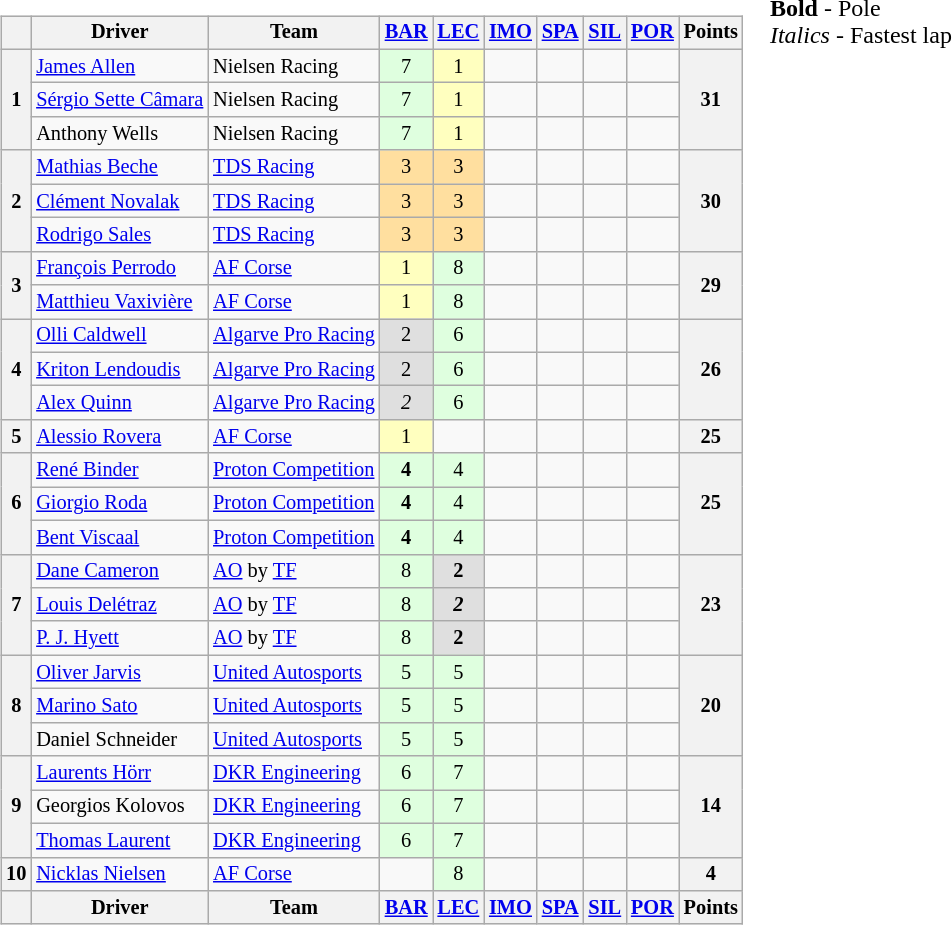<table>
<tr>
<td><br><table class="wikitable" style="font-size:85%; text-align:center;">
<tr>
<th></th>
<th>Driver</th>
<th>Team</th>
<th><a href='#'>BAR</a><br></th>
<th><a href='#'>LEC</a><br></th>
<th><a href='#'>IMO</a><br></th>
<th><a href='#'>SPA</a><br></th>
<th><a href='#'>SIL</a><br></th>
<th><a href='#'>POR</a><br></th>
<th>Points</th>
</tr>
<tr>
<th rowspan=3>1</th>
<td align="left"> <a href='#'>James Allen</a></td>
<td align="left"> Nielsen Racing</td>
<td style="background:#dfffdf;">7</td>
<td style="background:#ffffbf;">1</td>
<td></td>
<td></td>
<td></td>
<td></td>
<th rowspan=3>31</th>
</tr>
<tr>
<td align="left"> <a href='#'>Sérgio Sette Câmara</a></td>
<td align="left"> Nielsen Racing</td>
<td style="background:#dfffdf;">7</td>
<td style="background:#ffffbf;">1</td>
<td></td>
<td></td>
<td></td>
<td></td>
</tr>
<tr>
<td align="left"> Anthony Wells</td>
<td align="left"> Nielsen Racing</td>
<td style="background:#dfffdf;">7</td>
<td style="background:#ffffbf;">1</td>
<td></td>
<td></td>
<td></td>
<td></td>
</tr>
<tr>
<th rowspan=3>2</th>
<td align="left"> <a href='#'>Mathias Beche</a></td>
<td align="left"> <a href='#'>TDS Racing</a></td>
<td style="background:#ffdf9f;">3</td>
<td style="background:#ffdf9f;">3</td>
<td></td>
<td></td>
<td></td>
<td></td>
<th rowspan=3>30</th>
</tr>
<tr>
<td align="left"> <a href='#'>Clément Novalak</a></td>
<td align="left"> <a href='#'>TDS Racing</a></td>
<td style="background:#ffdf9f;">3</td>
<td style="background:#ffdf9f;">3</td>
<td></td>
<td></td>
<td></td>
<td></td>
</tr>
<tr>
<td align="left"> <a href='#'>Rodrigo Sales</a></td>
<td align="left"> <a href='#'>TDS Racing</a></td>
<td style="background:#ffdf9f;">3</td>
<td style="background:#ffdf9f;">3</td>
<td></td>
<td></td>
<td></td>
<td></td>
</tr>
<tr>
<th rowspan=2>3</th>
<td align="left"> <a href='#'>François Perrodo</a></td>
<td align="left"> <a href='#'>AF Corse</a></td>
<td style="background:#ffffbf;">1</td>
<td style="background:#dfffdf;">8</td>
<td></td>
<td></td>
<td></td>
<td></td>
<th rowspan=2>29</th>
</tr>
<tr>
<td align="left"> <a href='#'>Matthieu Vaxivière</a></td>
<td align="left"> <a href='#'>AF Corse</a></td>
<td style="background:#ffffbf;">1</td>
<td style="background:#dfffdf;">8</td>
<td></td>
<td></td>
<td></td>
<td></td>
</tr>
<tr>
<th rowspan=3>4</th>
<td align="left"> <a href='#'>Olli Caldwell</a></td>
<td align="left"> <a href='#'>Algarve Pro Racing</a></td>
<td style="background:#dfdfdf;">2</td>
<td style="background:#dfffdf;">6</td>
<td></td>
<td></td>
<td></td>
<td></td>
<th rowspan=3>26</th>
</tr>
<tr>
<td align="left"> <a href='#'>Kriton Lendoudis</a></td>
<td align="left"> <a href='#'>Algarve Pro Racing</a></td>
<td style="background:#dfdfdf;">2</td>
<td style="background:#dfffdf;">6</td>
<td></td>
<td></td>
<td></td>
<td></td>
</tr>
<tr>
<td align="left"> <a href='#'>Alex Quinn</a></td>
<td align="left"> <a href='#'>Algarve Pro Racing</a></td>
<td style="background:#dfdfdf;"><em>2</em></td>
<td style="background:#dfffdf;">6</td>
<td></td>
<td></td>
<td></td>
<td></td>
</tr>
<tr>
<th>5</th>
<td align="left"> <a href='#'>Alessio Rovera</a></td>
<td align="left"> <a href='#'>AF Corse</a></td>
<td style="background:#ffffbf;">1</td>
<td></td>
<td></td>
<td></td>
<td></td>
<td></td>
<th>25</th>
</tr>
<tr>
<th rowspan=3>6</th>
<td align="left"> <a href='#'>René Binder</a></td>
<td align="left"> <a href='#'>Proton Competition</a></td>
<td style="background:#dfffdf;"><strong>4</strong></td>
<td style="background:#dfffdf;">4</td>
<td></td>
<td></td>
<td></td>
<td></td>
<th rowspan=3>25</th>
</tr>
<tr>
<td align="left"> <a href='#'>Giorgio Roda</a></td>
<td align="left"> <a href='#'>Proton Competition</a></td>
<td style="background:#dfffdf;"><strong>4</strong></td>
<td style="background:#dfffdf;">4</td>
<td></td>
<td></td>
<td></td>
<td></td>
</tr>
<tr>
<td align="left"> <a href='#'>Bent Viscaal</a></td>
<td align="left"> <a href='#'>Proton Competition</a></td>
<td style="background:#dfffdf;"><strong>4</strong></td>
<td style="background:#dfffdf;">4</td>
<td></td>
<td></td>
<td></td>
<td></td>
</tr>
<tr>
<th rowspan=3>7</th>
<td align="left"> <a href='#'>Dane Cameron</a></td>
<td align="left"> <a href='#'>AO</a> by <a href='#'>TF</a></td>
<td style="background:#dfffdf;">8</td>
<td style="background:#dfdfdf;"><strong>2</strong></td>
<td></td>
<td></td>
<td></td>
<td></td>
<th rowspan=3>23</th>
</tr>
<tr>
<td align="left"> <a href='#'>Louis Delétraz</a></td>
<td align="left"> <a href='#'>AO</a> by <a href='#'>TF</a></td>
<td style="background:#dfffdf;">8</td>
<td style="background:#dfdfdf;"><strong><em>2</em></strong></td>
<td></td>
<td></td>
<td></td>
<td></td>
</tr>
<tr>
<td align="left"> <a href='#'>P. J. Hyett</a></td>
<td align="left"> <a href='#'>AO</a> by <a href='#'>TF</a></td>
<td style="background:#dfffdf;">8</td>
<td style="background:#dfdfdf;"><strong>2</strong></td>
<td></td>
<td></td>
<td></td>
<td></td>
</tr>
<tr>
<th rowspan=3>8</th>
<td align="left"> <a href='#'>Oliver Jarvis</a></td>
<td align="left"> <a href='#'>United Autosports</a></td>
<td style="background:#dfffdf;">5</td>
<td style="background:#dfffdf;">5</td>
<td></td>
<td></td>
<td></td>
<td></td>
<th rowspan=3>20</th>
</tr>
<tr>
<td align="left"> <a href='#'>Marino Sato</a></td>
<td align="left"> <a href='#'>United Autosports</a></td>
<td style="background:#dfffdf;">5</td>
<td style="background:#dfffdf;">5</td>
<td></td>
<td></td>
<td></td>
<td></td>
</tr>
<tr>
<td align="left"> Daniel Schneider</td>
<td align="left"> <a href='#'>United Autosports</a></td>
<td style="background:#dfffdf;">5</td>
<td style="background:#dfffdf;">5</td>
<td></td>
<td></td>
<td></td>
<td></td>
</tr>
<tr>
<th rowspan=3>9</th>
<td align="left"> <a href='#'>Laurents Hörr</a></td>
<td align="left"> <a href='#'>DKR Engineering</a></td>
<td style="background:#dfffdf;">6</td>
<td style="background:#dfffdf;">7</td>
<td></td>
<td></td>
<td></td>
<td></td>
<th rowspan=3>14</th>
</tr>
<tr>
<td align="left"> Georgios Kolovos</td>
<td align="left"> <a href='#'>DKR Engineering</a></td>
<td style="background:#dfffdf;">6</td>
<td style="background:#dfffdf;">7</td>
<td></td>
<td></td>
<td></td>
<td></td>
</tr>
<tr>
<td align="left"> <a href='#'>Thomas Laurent</a></td>
<td align="left"> <a href='#'>DKR Engineering</a></td>
<td style="background:#dfffdf;">6</td>
<td style="background:#dfffdf;">7</td>
<td></td>
<td></td>
<td></td>
<td></td>
</tr>
<tr>
<th>10</th>
<td align="left"> <a href='#'>Nicklas Nielsen</a></td>
<td align="left"> <a href='#'>AF Corse</a></td>
<td></td>
<td style="background:#dfffdf;">8</td>
<td></td>
<td></td>
<td></td>
<td></td>
<th>4</th>
</tr>
<tr>
<th></th>
<th>Driver</th>
<th>Team</th>
<th><a href='#'>BAR</a><br></th>
<th><a href='#'>LEC</a><br></th>
<th><a href='#'>IMO</a><br></th>
<th><a href='#'>SPA</a><br></th>
<th><a href='#'>SIL</a><br></th>
<th><a href='#'>POR</a><br></th>
<th>Points</th>
</tr>
</table>
</td>
<td valign="top"><br><span><strong>Bold</strong> - Pole</span><br><span><em>Italics</em> - Fastest lap</span></td>
</tr>
</table>
